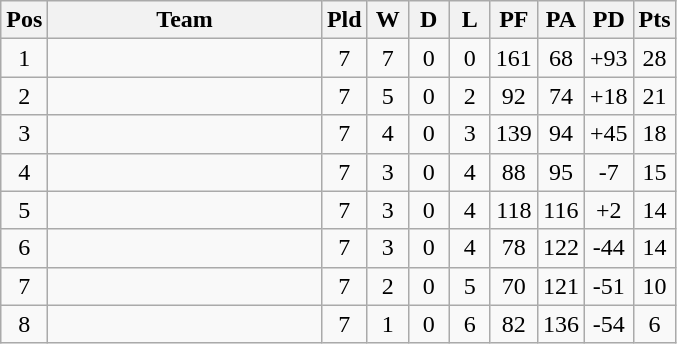<table class="wikitable" style="text-align:center">
<tr>
<th width=20 abbr="Position">Pos</th>
<th width=175>Team</th>
<th width=20 abbr="Played">Pld</th>
<th width=20 abbr="Won">W</th>
<th width=20 abbr="Drawn">D</th>
<th width=20 abbr="Lost">L</th>
<th width=20 abbr="Points for">PF</th>
<th width=20 abbr="Points against">PA</th>
<th width=25 abbr="Points difference">PD</th>
<th width=20 abbr="Points">Pts</th>
</tr>
<tr>
<td>1</td>
<td style="text-align:left"></td>
<td>7</td>
<td>7</td>
<td>0</td>
<td>0</td>
<td>161</td>
<td>68</td>
<td>+93</td>
<td>28</td>
</tr>
<tr>
<td>2</td>
<td style="text-align:left"></td>
<td>7</td>
<td>5</td>
<td>0</td>
<td>2</td>
<td>92</td>
<td>74</td>
<td>+18</td>
<td>21</td>
</tr>
<tr>
<td>3</td>
<td style="text-align:left"></td>
<td>7</td>
<td>4</td>
<td>0</td>
<td>3</td>
<td>139</td>
<td>94</td>
<td>+45</td>
<td>18</td>
</tr>
<tr>
<td>4</td>
<td style="text-align:left"></td>
<td>7</td>
<td>3</td>
<td>0</td>
<td>4</td>
<td>88</td>
<td>95</td>
<td>-7</td>
<td>15</td>
</tr>
<tr>
<td>5</td>
<td style="text-align:left"></td>
<td>7</td>
<td>3</td>
<td>0</td>
<td>4</td>
<td>118</td>
<td>116</td>
<td>+2</td>
<td>14</td>
</tr>
<tr>
<td>6</td>
<td style="text-align:left"></td>
<td>7</td>
<td>3</td>
<td>0</td>
<td>4</td>
<td>78</td>
<td>122</td>
<td>-44</td>
<td>14</td>
</tr>
<tr>
<td>7</td>
<td style="text-align:left"></td>
<td>7</td>
<td>2</td>
<td>0</td>
<td>5</td>
<td>70</td>
<td>121</td>
<td>-51</td>
<td>10</td>
</tr>
<tr>
<td>8</td>
<td style="text-align:left"></td>
<td>7</td>
<td>1</td>
<td>0</td>
<td>6</td>
<td>82</td>
<td>136</td>
<td>-54</td>
<td>6</td>
</tr>
</table>
